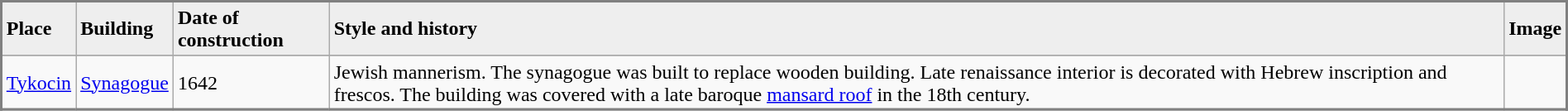<table class="wikitable" style="border: 2px solid gray; border-collapse: collapse;" width="100%">
<tr>
<td bgcolor="#EEEEEE"><strong>Place</strong></td>
<td bgcolor="#EEEEEE"><strong>Building</strong></td>
<td bgcolor="#EEEEEE"><strong>Date of construction</strong></td>
<td bgcolor="#EEEEEE"><strong>Style and history</strong></td>
<td bgcolor="#EEEEEE"><strong>Image</strong></td>
</tr>
<tr>
</tr>
<tr>
<td><a href='#'>Tykocin</a></td>
<td><a href='#'>Synagogue</a></td>
<td>1642</td>
<td>Jewish mannerism. The synagogue was built to replace wooden building. Late renaissance interior is decorated with Hebrew inscription and frescos. The building was covered with a late baroque <a href='#'>mansard roof</a> in the 18th century.</td>
<td></td>
</tr>
<tr>
</tr>
</table>
